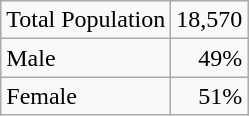<table class="wikitable" style="float:left; margin-right:1em">
<tr>
<td>Total Population</td>
<td align=right>18,570</td>
</tr>
<tr>
<td>Male</td>
<td align=right>49%</td>
</tr>
<tr>
<td>Female</td>
<td align=right>51%</td>
</tr>
</table>
